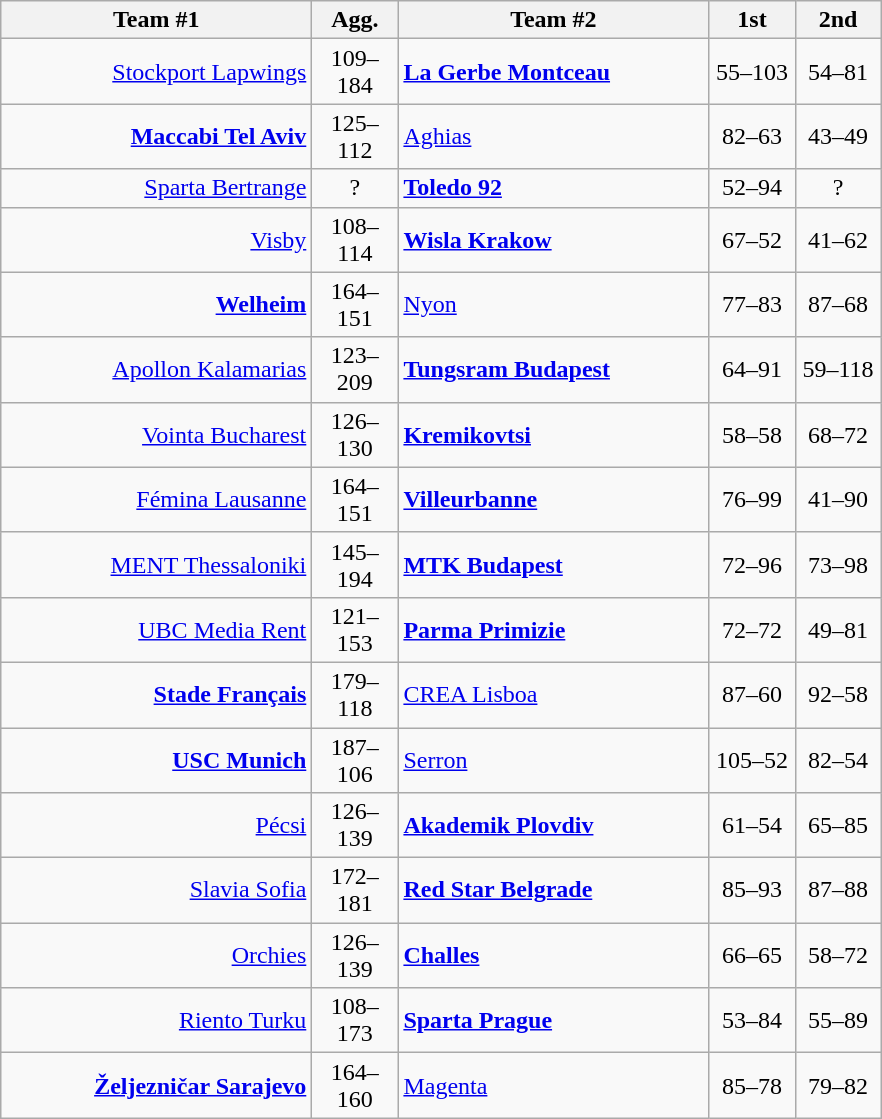<table class=wikitable style="text-align:center">
<tr>
<th width=200>Team #1</th>
<th width=50>Agg.</th>
<th width=200>Team #2</th>
<th width=50>1st</th>
<th width=50>2nd</th>
</tr>
<tr>
<td align=right><a href='#'>Stockport Lapwings</a> </td>
<td>109–184</td>
<td align=left> <strong><a href='#'>La Gerbe Montceau</a></strong></td>
<td align=center>55–103</td>
<td align=center>54–81</td>
</tr>
<tr>
<td align=right><strong><a href='#'>Maccabi Tel Aviv</a></strong> </td>
<td>125–112</td>
<td align=left> <a href='#'>Aghias</a></td>
<td align=center>82–63</td>
<td align=center>43–49</td>
</tr>
<tr>
<td align=right><a href='#'>Sparta Bertrange</a> </td>
<td>?</td>
<td align=left> <strong><a href='#'>Toledo 92</a></strong></td>
<td align=center>52–94</td>
<td align=center>?</td>
</tr>
<tr>
<td align=right><a href='#'>Visby</a> </td>
<td>108–114</td>
<td align=left> <strong><a href='#'>Wisla Krakow</a></strong></td>
<td align=center>67–52</td>
<td align=center>41–62</td>
</tr>
<tr>
<td align=right><strong><a href='#'>Welheim</a></strong> </td>
<td>164–151</td>
<td align=left> <a href='#'>Nyon</a></td>
<td align=center>77–83</td>
<td align=center>87–68</td>
</tr>
<tr>
<td align=right><a href='#'>Apollon Kalamarias</a> </td>
<td>123–209</td>
<td align=left> <strong><a href='#'>Tungsram Budapest</a></strong></td>
<td align=center>64–91</td>
<td align=center>59–118</td>
</tr>
<tr>
<td align=right><a href='#'>Vointa Bucharest</a> </td>
<td>126–130</td>
<td align=left> <strong><a href='#'>Kremikovtsi</a></strong></td>
<td align=center>58–58</td>
<td align=center>68–72</td>
</tr>
<tr>
<td align=right><a href='#'>Fémina Lausanne</a> </td>
<td>164–151</td>
<td align=left> <strong><a href='#'>Villeurbanne</a></strong></td>
<td align=center>76–99</td>
<td align=center>41–90</td>
</tr>
<tr>
<td align=right><a href='#'>MENT Thessaloniki</a> </td>
<td>145–194</td>
<td align=left> <strong><a href='#'>MTK Budapest</a></strong></td>
<td align=center>72–96</td>
<td align=center>73–98</td>
</tr>
<tr>
<td align=right><a href='#'>UBC Media Rent</a> </td>
<td>121–153</td>
<td align=left> <strong><a href='#'>Parma Primizie</a></strong></td>
<td align=center>72–72</td>
<td align=center>49–81</td>
</tr>
<tr>
<td align=right><strong><a href='#'>Stade Français</a></strong> </td>
<td>179–118</td>
<td align=left> <a href='#'>CREA Lisboa</a></td>
<td align=center>87–60</td>
<td align=center>92–58</td>
</tr>
<tr>
<td align=right><strong><a href='#'>USC Munich</a></strong> </td>
<td>187–106</td>
<td align=left> <a href='#'>Serron</a></td>
<td align=center>105–52</td>
<td align=center>82–54</td>
</tr>
<tr>
<td align=right><a href='#'>Pécsi</a> </td>
<td>126–139</td>
<td align=left> <strong><a href='#'>Akademik Plovdiv</a></strong></td>
<td align=center>61–54</td>
<td align=center>65–85</td>
</tr>
<tr>
<td align=right><a href='#'>Slavia Sofia</a> </td>
<td>172–181</td>
<td align=left> <strong><a href='#'>Red Star Belgrade</a></strong></td>
<td align=center>85–93</td>
<td align=center>87–88</td>
</tr>
<tr>
<td align=right><a href='#'>Orchies</a> </td>
<td>126–139</td>
<td align=left> <strong><a href='#'>Challes</a></strong></td>
<td align=center>66–65</td>
<td align=center>58–72</td>
</tr>
<tr>
<td align=right><a href='#'>Riento Turku</a> </td>
<td>108–173</td>
<td align=left> <strong><a href='#'>Sparta Prague</a></strong></td>
<td align=center>53–84</td>
<td align=center>55–89</td>
</tr>
<tr>
<td align=right><strong><a href='#'>Željezničar Sarajevo</a></strong> </td>
<td>164–160</td>
<td align=left> <a href='#'>Magenta</a></td>
<td align=center>85–78</td>
<td align=center>79–82</td>
</tr>
</table>
